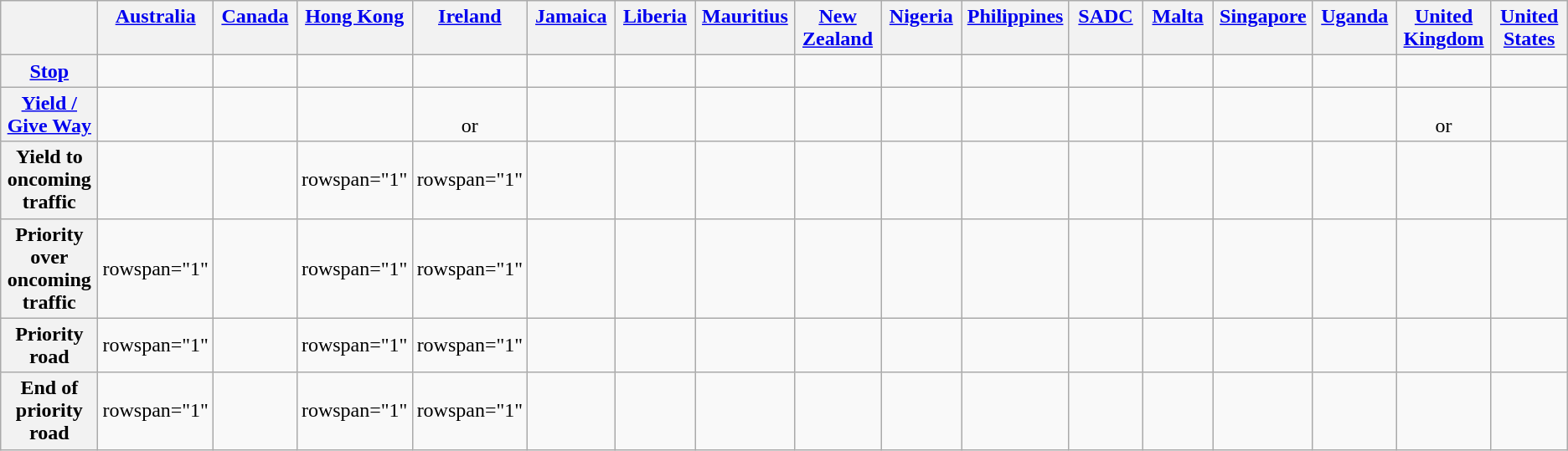<table class="wikitable" style="text-align: center;">
<tr>
<th width="85" style="vertical-align: top;" scope="col"> </th>
<th width="85" style="vertical-align: top;" scope="col"><a href='#'>Australia</a></th>
<th width="85" style="vertical-align: top;" scope="col"><a href='#'>Canada</a></th>
<th width="85" style="vertical-align: top;" scope="col"><a href='#'>Hong Kong</a></th>
<th width="85" style="vertical-align: top;" scope="col"><a href='#'>Ireland</a></th>
<th width="85" style="vertical-align: top;" scope="col"><a href='#'>Jamaica</a></th>
<th width="85" style="vertical-align: top;" scope="col"><a href='#'>Liberia</a></th>
<th width="85" style="vertical-align: top;" scope="col"><a href='#'>Mauritius</a></th>
<th width="85" style="vertical-align: top;" scope="col"><a href='#'>New Zealand</a></th>
<th width="85" style="vertical-align: top;" scope="col"><a href='#'>Nigeria</a></th>
<th width="85" style="vertical-align: top;" scope="col"><a href='#'>Philippines</a></th>
<th width="85" style="vertical-align: top;" scope="col"><a href='#'>SADC</a></th>
<th width="85" style="vertical-align: top;" scope="col"><a href='#'>Malta</a></th>
<th width="85" style="vertical-align: top;" scope="col"><a href='#'>Singapore</a></th>
<th width="85" style="vertical-align: top;" scope="col"><a href='#'>Uganda</a></th>
<th width="85" style="vertical-align: top;" scope="col"><a href='#'>United Kingdom</a></th>
<th width="85" style="vertical-align: top;" scope="col"><a href='#'>United States</a></th>
</tr>
<tr>
<th><a href='#'>Stop</a></th>
<td></td>
<td></td>
<td></td>
<td></td>
<td></td>
<td></td>
<td></td>
<td></td>
<td></td>
<td></td>
<td></td>
<td></td>
<td></td>
<td></td>
<td></td>
<td></td>
</tr>
<tr>
<th><a href='#'>Yield / Give Way</a></th>
<td></td>
<td></td>
<td></td>
<td><br>or<br></td>
<td></td>
<td></td>
<td></td>
<td></td>
<td></td>
<td></td>
<td></td>
<td></td>
<td></td>
<td></td>
<td><br>or<br></td>
<td></td>
</tr>
<tr>
<th>Yield to oncoming traffic</th>
<td><br></td>
<td></td>
<td>rowspan="1" </td>
<td>rowspan="1" </td>
<td></td>
<td></td>
<td></td>
<td></td>
<td></td>
<td></td>
<td></td>
<td></td>
<td></td>
<td></td>
<td><br></td>
<td></td>
</tr>
<tr>
<th>Priority over oncoming traffic</th>
<td>rowspan="1" </td>
<td></td>
<td>rowspan="1" </td>
<td>rowspan="1" </td>
<td></td>
<td></td>
<td></td>
<td></td>
<td></td>
<td></td>
<td></td>
<td></td>
<td></td>
<td></td>
<td><br></td>
<td></td>
</tr>
<tr>
<th>Priority road</th>
<td>rowspan="1" </td>
<td></td>
<td>rowspan="1" </td>
<td>rowspan="1" </td>
<td></td>
<td></td>
<td></td>
<td></td>
<td></td>
<td></td>
<td></td>
<td></td>
<td></td>
<td></td>
<td></td>
<td></td>
</tr>
<tr>
<th>End of priority road</th>
<td>rowspan="1" </td>
<td></td>
<td>rowspan="1" </td>
<td>rowspan="1" </td>
<td></td>
<td></td>
<td></td>
<td></td>
<td></td>
<td></td>
<td></td>
<td></td>
<td></td>
<td></td>
<td></td>
<td></td>
</tr>
</table>
